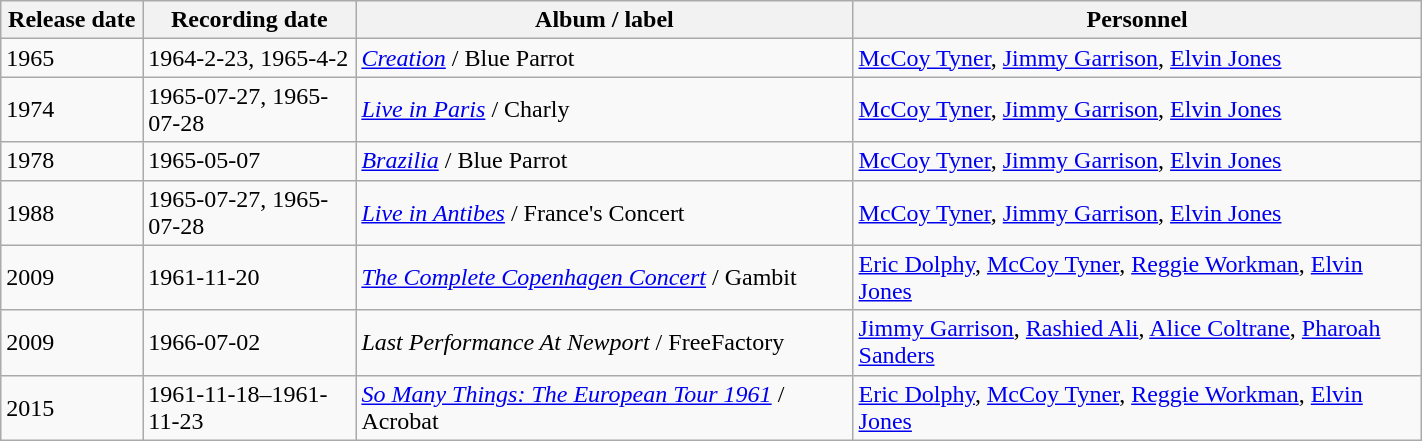<table class="wikitable sortable" style="width:75%">
<tr>
<th style="vertical-align:bottom; text-align:center; width:10%;">Release date</th>
<th style="vertical-align:bottom; text-align:center; width:15%;">Recording date</th>
<th style="vertical-align:bottom; text-align:center; width:35%;">Album / label</th>
<th style="vertical-align:bottom; text-align:center; width:40%;">Personnel</th>
</tr>
<tr>
<td>1965</td>
<td>1964-2-23, 1965-4-2</td>
<td><em><a href='#'>Creation</a></em> / Blue Parrot</td>
<td><a href='#'>McCoy Tyner</a>, <a href='#'>Jimmy Garrison</a>, <a href='#'>Elvin Jones</a></td>
</tr>
<tr>
<td>1974</td>
<td>1965-07-27, 1965-07-28</td>
<td><em><a href='#'>Live in Paris</a></em> / Charly</td>
<td><a href='#'>McCoy Tyner</a>, <a href='#'>Jimmy Garrison</a>, <a href='#'>Elvin Jones</a></td>
</tr>
<tr>
<td>1978</td>
<td>1965-05-07</td>
<td><em><a href='#'>Brazilia</a></em> / Blue Parrot</td>
<td><a href='#'>McCoy Tyner</a>, <a href='#'>Jimmy Garrison</a>, <a href='#'>Elvin Jones</a></td>
</tr>
<tr>
<td>1988</td>
<td>1965-07-27, 1965-07-28</td>
<td><em><a href='#'>Live in Antibes</a></em> / France's Concert</td>
<td><a href='#'>McCoy Tyner</a>, <a href='#'>Jimmy Garrison</a>, <a href='#'>Elvin Jones</a></td>
</tr>
<tr>
<td>2009</td>
<td>1961-11-20</td>
<td><em><a href='#'>The Complete Copenhagen Concert</a></em> / Gambit</td>
<td><a href='#'>Eric Dolphy</a>, <a href='#'>McCoy Tyner</a>, <a href='#'>Reggie Workman</a>,  <a href='#'>Elvin Jones</a></td>
</tr>
<tr>
<td>2009</td>
<td>1966-07-02</td>
<td><em>Last Performance At Newport</em> / FreeFactory</td>
<td><a href='#'>Jimmy Garrison</a>, <a href='#'>Rashied Ali</a>, <a href='#'>Alice Coltrane</a>, <a href='#'>Pharoah Sanders</a></td>
</tr>
<tr>
<td>2015</td>
<td>1961-11-18–1961-11-23</td>
<td><em><a href='#'>So Many Things: The European Tour 1961</a></em> / Acrobat</td>
<td><a href='#'>Eric Dolphy</a>, <a href='#'>McCoy Tyner</a>, <a href='#'>Reggie Workman</a>,  <a href='#'>Elvin Jones</a></td>
</tr>
</table>
